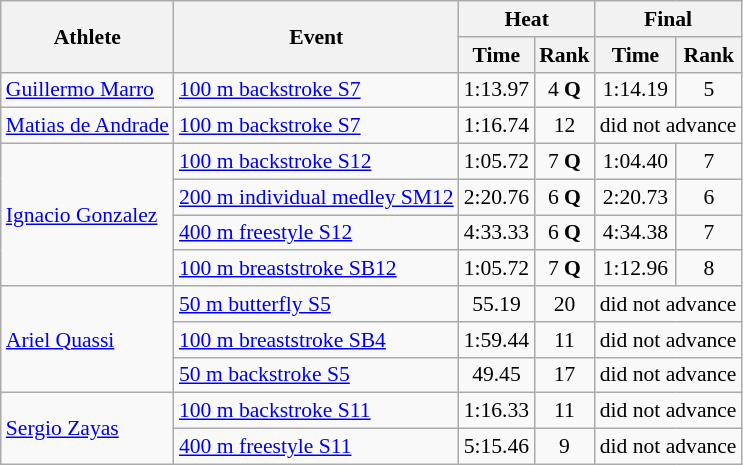<table class=wikitable style="font-size:90%">
<tr>
<th rowspan="2">Athlete</th>
<th rowspan="2">Event</th>
<th colspan="2">Heat</th>
<th colspan="2">Final</th>
</tr>
<tr>
<th>Time</th>
<th>Rank</th>
<th>Time</th>
<th>Rank</th>
</tr>
<tr align=center>
<td align=left><a href='#'>Guillermo Marro</a></td>
<td align=left><a href='#'>100 m backstroke S7</a></td>
<td>1:13.97</td>
<td>4 <strong>Q</strong></td>
<td>1:14.19</td>
<td>5</td>
</tr>
<tr align=center>
<td align=left><a href='#'>Matias de Andrade</a></td>
<td align=left><a href='#'>100 m backstroke S7</a></td>
<td>1:16.74</td>
<td>12</td>
<td colspan=2>did not advance</td>
</tr>
<tr align=center>
<td align=left rowspan="4"><a href='#'>Ignacio Gonzalez</a></td>
<td align=left><a href='#'>100 m backstroke S12</a></td>
<td>1:05.72</td>
<td>7 <strong>Q</strong></td>
<td>1:04.40</td>
<td>7</td>
</tr>
<tr align=center>
<td align=left><a href='#'>200 m individual medley SM12</a></td>
<td>2:20.76</td>
<td>6 <strong>Q</strong></td>
<td>2:20.73</td>
<td>6</td>
</tr>
<tr align=center>
<td align=left><a href='#'>400 m freestyle S12</a></td>
<td>4:33.33</td>
<td>6 <strong>Q</strong></td>
<td>4:34.38</td>
<td>7</td>
</tr>
<tr align=center>
<td align=left><a href='#'>100 m breaststroke SB12</a></td>
<td>1:05.72</td>
<td>7 <strong>Q</strong></td>
<td>1:12.96</td>
<td>8</td>
</tr>
<tr align=center>
<td align=left rowspan="3"><a href='#'>Ariel Quassi</a></td>
<td align=left><a href='#'>50 m butterfly S5</a></td>
<td>55.19</td>
<td>20</td>
<td colspan=2>did not advance</td>
</tr>
<tr align=center>
<td align=left><a href='#'>100 m breaststroke SB4</a></td>
<td>1:59.44</td>
<td>11</td>
<td colspan=2>did not advance</td>
</tr>
<tr align=center>
<td align=left><a href='#'>50 m backstroke S5</a></td>
<td>49.45</td>
<td>17</td>
<td colspan=2>did not advance</td>
</tr>
<tr align=center>
<td align=left rowspan="2"><a href='#'>Sergio Zayas</a></td>
<td align=left><a href='#'>100 m backstroke S11</a></td>
<td>1:16.33</td>
<td>11</td>
<td colspan=2>did not advance</td>
</tr>
<tr align=center>
<td align=left><a href='#'>400 m freestyle S11</a></td>
<td>5:15.46</td>
<td>9</td>
<td colspan=2>did not advance</td>
</tr>
</table>
